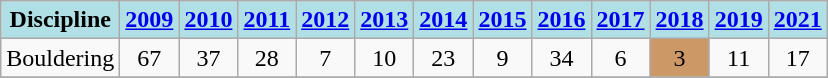<table class="wikitable" style="text-align: center">
<tr>
<th style="background: #b0e0e6">Discipline</th>
<th style="background: #b0e0e6"><a href='#'>2009</a></th>
<th style="background: #b0e0e6"><a href='#'>2010</a></th>
<th style="background: #b0e0e6"><a href='#'>2011</a></th>
<th style="background: #b0e0e6"><a href='#'>2012</a></th>
<th style="background: #b0e0e6"><a href='#'>2013</a></th>
<th style="background: #b0e0e6"><a href='#'>2014</a></th>
<th style="background: #b0e0e6"><a href='#'>2015</a></th>
<th style="background: #b0e0e6"><a href='#'>2016</a></th>
<th style="background: #b0e0e6"><a href='#'>2017</a></th>
<th style="background: #b0e0e6"><a href='#'>2018</a></th>
<th style="background: #b0e0e6"><a href='#'>2019</a></th>
<th style="background: #b0e0e6"><a href='#'>2021</a></th>
</tr>
<tr>
<td align="left">Bouldering</td>
<td>67</td>
<td>37</td>
<td>28</td>
<td>7</td>
<td>10</td>
<td>23</td>
<td>9</td>
<td>34</td>
<td>6</td>
<td style="background: #cc9966">3</td>
<td>11</td>
<td>17</td>
</tr>
<tr>
</tr>
</table>
